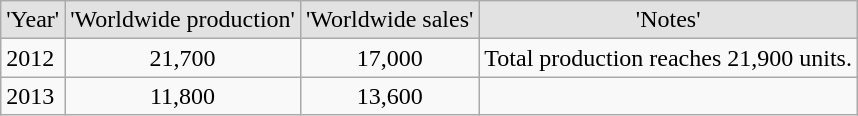<table class="wikitable" style=";">
<tr align="center">
<td style="background:#e2e2e2;">'Year'</td>
<td style="background:#e2e2e2;">'Worldwide production'</td>
<td style="background:#e2e2e2;">'Worldwide sales'</td>
<td style="background:#e2e2e2;">'Notes'</td>
</tr>
<tr>
<td>2012</td>
<td align= "center">21,700</td>
<td align= "center">17,000</td>
<td>Total production reaches 21,900 units.</td>
</tr>
<tr>
<td>2013</td>
<td align= "center">11,800</td>
<td align= "center">13,600</td>
<td></td>
</tr>
</table>
